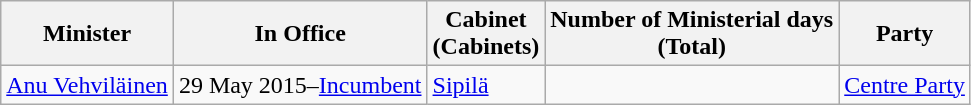<table class="wikitable">
<tr>
<th>Minister</th>
<th>In Office</th>
<th>Cabinet<br>(Cabinets)</th>
<th>Number of Ministerial days <br>(Total)</th>
<th>Party</th>
</tr>
<tr>
<td><a href='#'>Anu Vehviläinen</a></td>
<td>29 May 2015–<a href='#'>Incumbent</a></td>
<td><a href='#'>Sipilä</a></td>
<td></td>
<td><a href='#'>Centre Party</a></td>
</tr>
</table>
